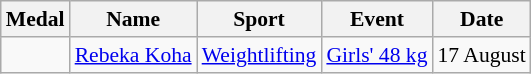<table class="wikitable sortable" style="font-size:90%">
<tr>
<th>Medal</th>
<th>Name</th>
<th>Sport</th>
<th>Event</th>
<th>Date</th>
</tr>
<tr>
<td></td>
<td><a href='#'>Rebeka Koha</a></td>
<td><a href='#'>Weightlifting</a></td>
<td><a href='#'>Girls' 48 kg</a></td>
<td>17 August</td>
</tr>
</table>
